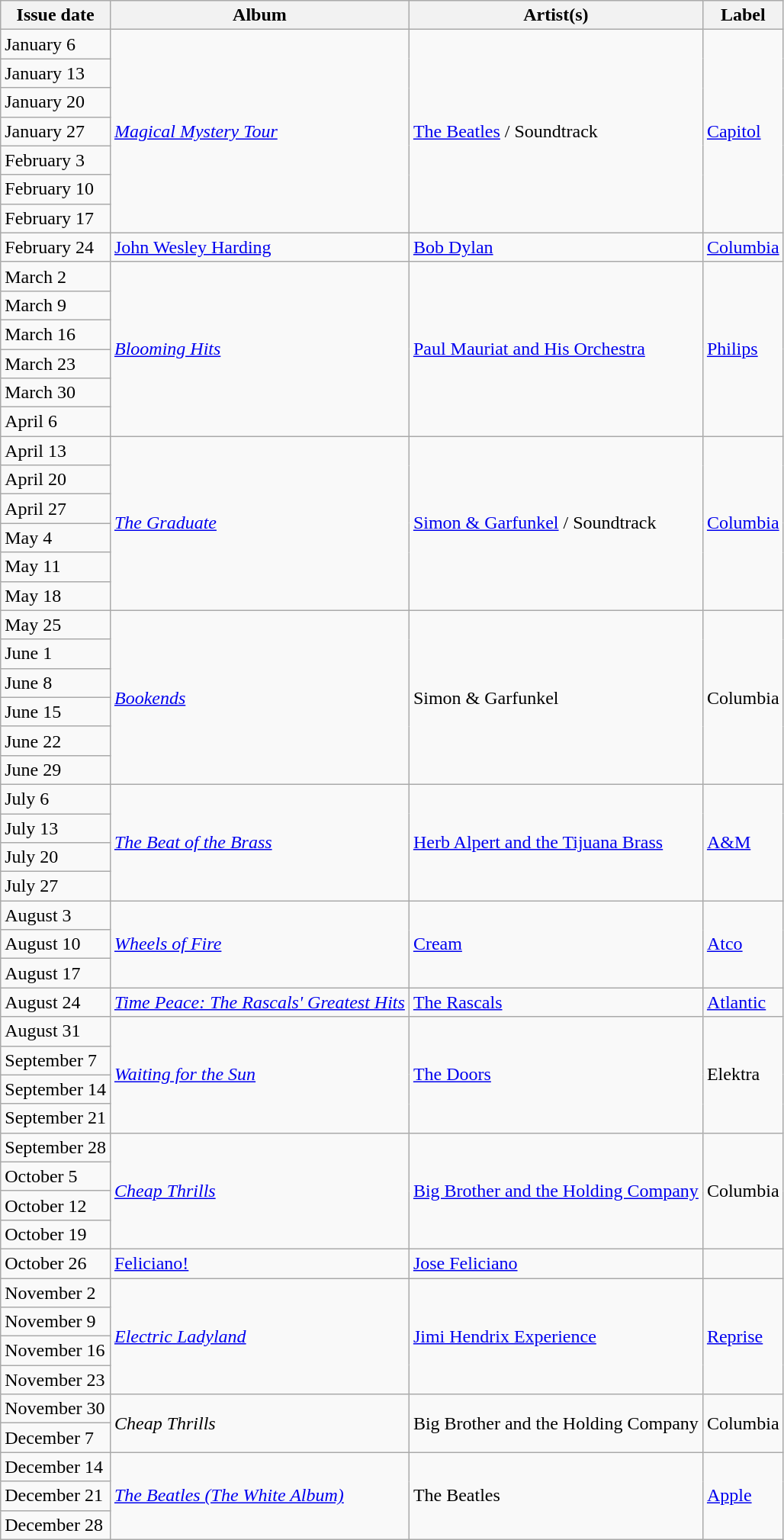<table class="wikitable">
<tr>
<th>Issue date</th>
<th>Album</th>
<th>Artist(s)</th>
<th>Label</th>
</tr>
<tr>
<td>January 6</td>
<td rowspan="7"><em><a href='#'>Magical Mystery Tour</a></em></td>
<td rowspan="7"><a href='#'>The Beatles</a> / Soundtrack</td>
<td rowspan="7"><a href='#'>Capitol</a></td>
</tr>
<tr>
<td>January 13</td>
</tr>
<tr>
<td>January 20</td>
</tr>
<tr>
<td>January 27</td>
</tr>
<tr>
<td>February 3</td>
</tr>
<tr>
<td>February 10</td>
</tr>
<tr>
<td>February 17</td>
</tr>
<tr>
<td>February 24</td>
<td><a href='#'>John Wesley Harding</a></td>
<td><a href='#'>Bob Dylan</a></td>
<td><a href='#'>Columbia</a></td>
</tr>
<tr>
<td>March 2</td>
<td rowspan="6"><em><a href='#'>Blooming Hits</a></em></td>
<td rowspan="6"><a href='#'>Paul Mauriat and His Orchestra</a></td>
<td rowspan="6"><a href='#'>Philips</a></td>
</tr>
<tr>
<td>March 9</td>
</tr>
<tr>
<td>March 16</td>
</tr>
<tr>
<td>March 23</td>
</tr>
<tr>
<td>March 30</td>
</tr>
<tr>
<td>April 6</td>
</tr>
<tr>
<td>April 13</td>
<td rowspan="6"><em><a href='#'>The Graduate</a></em></td>
<td rowspan="6"><a href='#'>Simon & Garfunkel</a> / Soundtrack</td>
<td rowspan="6"><a href='#'>Columbia</a></td>
</tr>
<tr>
<td>April 20</td>
</tr>
<tr>
<td>April 27</td>
</tr>
<tr>
<td>May 4</td>
</tr>
<tr>
<td>May 11</td>
</tr>
<tr>
<td>May 18</td>
</tr>
<tr>
<td>May 25</td>
<td rowspan="6"><em><a href='#'>Bookends</a></em></td>
<td rowspan="6">Simon & Garfunkel</td>
<td rowspan="6">Columbia</td>
</tr>
<tr>
<td>June 1</td>
</tr>
<tr>
<td>June 8</td>
</tr>
<tr>
<td>June 15</td>
</tr>
<tr>
<td>June 22</td>
</tr>
<tr>
<td>June 29</td>
</tr>
<tr>
<td>July 6</td>
<td rowspan="4"><em><a href='#'>The Beat of the Brass</a></em></td>
<td rowspan="4"><a href='#'>Herb Alpert and the Tijuana Brass</a></td>
<td rowspan="4"><a href='#'>A&M</a></td>
</tr>
<tr>
<td>July 13</td>
</tr>
<tr>
<td>July 20</td>
</tr>
<tr>
<td>July 27</td>
</tr>
<tr>
<td>August 3</td>
<td rowspan="3"><em><a href='#'>Wheels of Fire</a></em></td>
<td rowspan="3"><a href='#'>Cream</a></td>
<td rowspan="3"><a href='#'>Atco</a></td>
</tr>
<tr>
<td>August 10</td>
</tr>
<tr>
<td>August 17</td>
</tr>
<tr>
<td>August 24</td>
<td><em><a href='#'>Time Peace: The Rascals' Greatest Hits</a></em></td>
<td><a href='#'>The Rascals</a></td>
<td><a href='#'>Atlantic</a></td>
</tr>
<tr>
<td>August 31</td>
<td rowspan="4"><em><a href='#'>Waiting for the Sun</a></em></td>
<td rowspan="4"><a href='#'>The Doors</a></td>
<td rowspan="4">Elektra</td>
</tr>
<tr>
<td>September 7</td>
</tr>
<tr>
<td>September 14</td>
</tr>
<tr>
<td>September 21</td>
</tr>
<tr>
<td>September 28</td>
<td rowspan="4"><em><a href='#'>Cheap Thrills</a></em></td>
<td rowspan="4"><a href='#'>Big Brother and the Holding Company</a></td>
<td rowspan="4">Columbia</td>
</tr>
<tr>
<td>October 5</td>
</tr>
<tr>
<td>October 12</td>
</tr>
<tr>
<td>October 19</td>
</tr>
<tr>
<td>October 26</td>
<td><a href='#'>Feliciano!</a></td>
<td><a href='#'>Jose Feliciano</a></td>
<td></td>
</tr>
<tr>
<td>November 2</td>
<td rowspan="4"><em><a href='#'>Electric Ladyland</a></em></td>
<td rowspan="4"><a href='#'>Jimi Hendrix Experience</a></td>
<td rowspan="4"><a href='#'>Reprise</a></td>
</tr>
<tr>
<td>November 9</td>
</tr>
<tr>
<td>November 16</td>
</tr>
<tr>
<td>November 23</td>
</tr>
<tr>
<td>November 30</td>
<td rowspan="2"><em>Cheap Thrills</em></td>
<td rowspan="2">Big Brother and the Holding Company</td>
<td rowspan="2">Columbia</td>
</tr>
<tr>
<td>December 7</td>
</tr>
<tr>
<td>December 14</td>
<td rowspan="3"><em><a href='#'>The Beatles (The White Album)</a></em></td>
<td rowspan="3">The Beatles</td>
<td rowspan="3"><a href='#'>Apple</a></td>
</tr>
<tr>
<td>December 21</td>
</tr>
<tr>
<td>December 28</td>
</tr>
</table>
